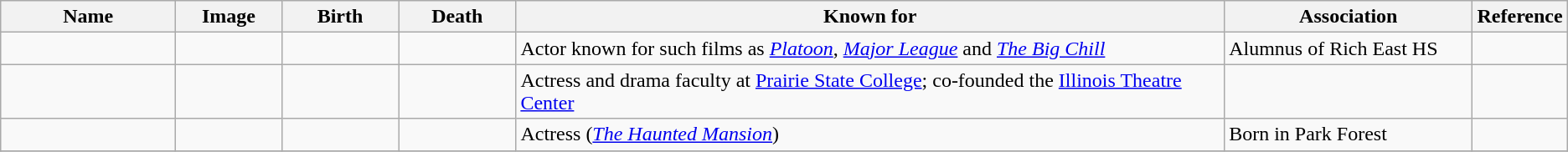<table class="wikitable sortable">
<tr>
<th scope="col" width="140">Name</th>
<th scope="col" width="80" class="unsortable">Image</th>
<th scope="col" width="90">Birth</th>
<th scope="col" width="90">Death</th>
<th scope="col" width="600" class="unsortable">Known for</th>
<th scope="col" width="200" class="unsortable">Association</th>
<th scope="col" width="30" class="unsortable">Reference</th>
</tr>
<tr>
<td></td>
<td></td>
<td align=right></td>
<td></td>
<td>Actor known for such films as <em><a href='#'>Platoon</a></em>, <em><a href='#'>Major League</a></em> and <em><a href='#'>The Big Chill</a></em></td>
<td>Alumnus of Rich East HS</td>
<td align="center"></td>
</tr>
<tr>
<td></td>
<td></td>
<td align=right></td>
<td align=right></td>
<td>Actress and drama faculty at <a href='#'>Prairie State College</a>; co-founded the <a href='#'>Illinois Theatre Center</a></td>
<td></td>
<td align="center"></td>
</tr>
<tr>
<td></td>
<td></td>
<td align=right></td>
<td></td>
<td>Actress (<em><a href='#'>The Haunted Mansion</a></em>)</td>
<td>Born in Park Forest</td>
<td align="center"></td>
</tr>
<tr>
</tr>
</table>
